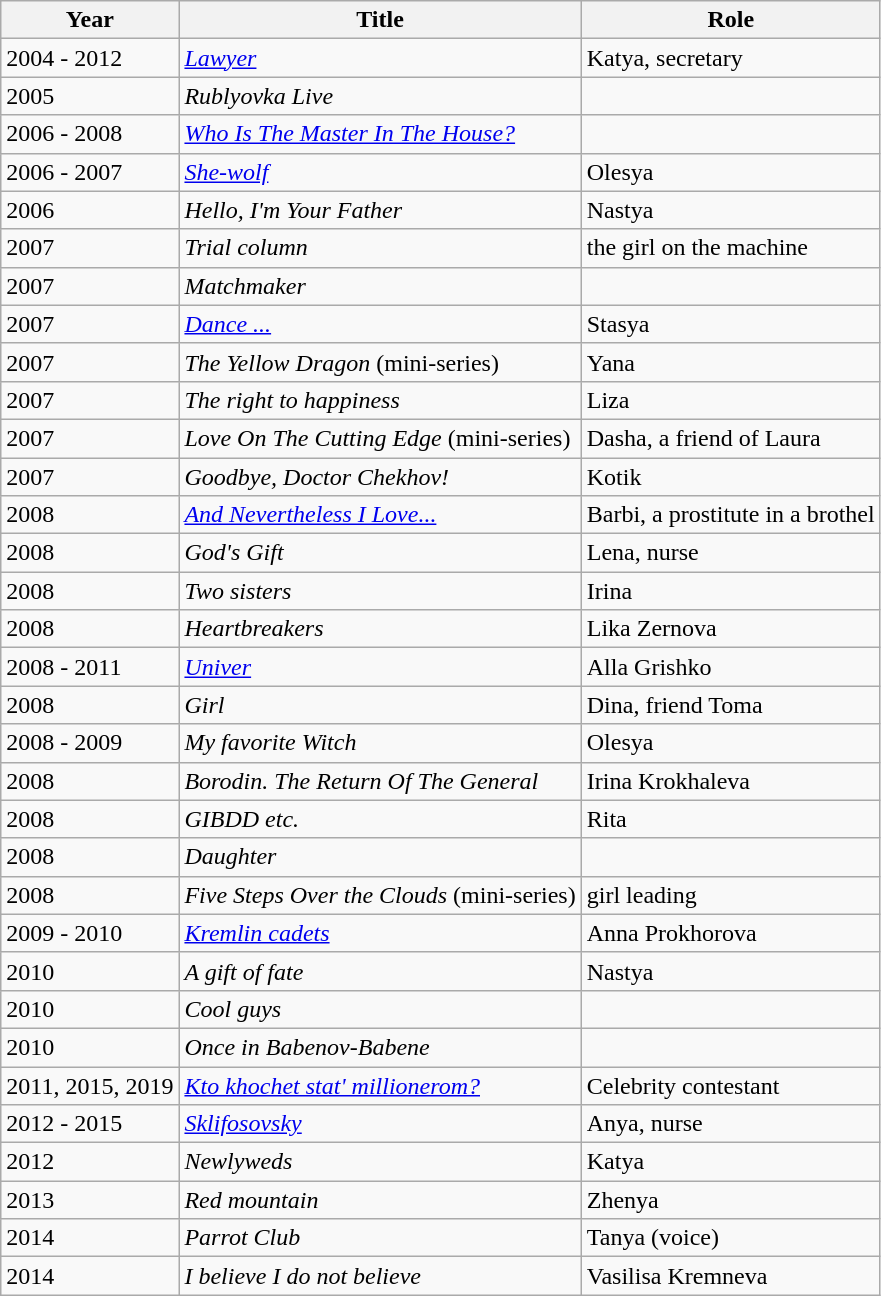<table class="wikitable sortable">
<tr>
<th>Year</th>
<th>Title</th>
<th>Role</th>
</tr>
<tr>
<td>2004 - 2012</td>
<td><em><a href='#'>Lawyer</a></em></td>
<td>Katya, secretary</td>
</tr>
<tr>
<td>2005</td>
<td><em>Rublyovka Live</em></td>
<td></td>
</tr>
<tr>
<td>2006 - 2008</td>
<td><em><a href='#'>Who Is The Master In The House?</a></em></td>
<td></td>
</tr>
<tr>
<td>2006 - 2007</td>
<td><em><a href='#'>She-wolf</a></em></td>
<td>Olesya</td>
</tr>
<tr>
<td>2006</td>
<td><em>Hello, I'm Your Father</em></td>
<td>Nastya</td>
</tr>
<tr>
<td>2007</td>
<td><em>Trial column</em></td>
<td>the girl on the machine</td>
</tr>
<tr>
<td>2007</td>
<td><em>Matchmaker</em></td>
<td></td>
</tr>
<tr>
<td>2007</td>
<td><em><a href='#'>Dance ...</a></em></td>
<td>Stasya</td>
</tr>
<tr>
<td>2007</td>
<td><em>The Yellow Dragon</em> (mini-series)</td>
<td>Yana</td>
</tr>
<tr>
<td>2007</td>
<td><em>The right to happiness</em></td>
<td>Liza</td>
</tr>
<tr>
<td>2007</td>
<td><em>Love On The Cutting Edge</em> (mini-series)</td>
<td>Dasha, a friend of Laura</td>
</tr>
<tr>
<td>2007</td>
<td><em>Goodbye, Doctor Chekhov!</em></td>
<td>Kotik</td>
</tr>
<tr>
<td>2008</td>
<td><em><a href='#'>And Nevertheless I Love...</a></em></td>
<td>Barbi, a prostitute in a brothel</td>
</tr>
<tr>
<td>2008</td>
<td><em>God's Gift</em></td>
<td>Lena, nurse</td>
</tr>
<tr>
<td>2008</td>
<td><em>Two sisters</em></td>
<td>Irina</td>
</tr>
<tr>
<td>2008</td>
<td><em>Heartbreakers</em></td>
<td>Lika Zernova</td>
</tr>
<tr>
<td>2008 - 2011</td>
<td><em> <a href='#'>Univer</a></em></td>
<td>Alla Grishko</td>
</tr>
<tr>
<td>2008</td>
<td><em>Girl</em></td>
<td>Dina, friend Toma</td>
</tr>
<tr>
<td>2008 - 2009</td>
<td><em>My favorite Witch</em></td>
<td>Olesya</td>
</tr>
<tr>
<td>2008</td>
<td><em>Borodin. The Return Of The General</em></td>
<td>Irina Krokhaleva</td>
</tr>
<tr>
<td>2008</td>
<td><em>GIBDD etc.</em></td>
<td>Rita</td>
</tr>
<tr>
<td>2008</td>
<td><em>Daughter</em></td>
<td></td>
</tr>
<tr>
<td>2008</td>
<td><em>Five Steps Over the Clouds</em> (mini-series)</td>
<td>girl leading</td>
</tr>
<tr>
<td>2009 - 2010</td>
<td><em><a href='#'>Kremlin cadets</a></em></td>
<td>Anna Prokhorova</td>
</tr>
<tr>
<td>2010</td>
<td><em>A gift of fate</em></td>
<td>Nastya</td>
</tr>
<tr>
<td>2010</td>
<td><em>Cool guys</em></td>
<td></td>
</tr>
<tr>
<td>2010</td>
<td><em>Once in Babenov-Babene</em></td>
<td></td>
</tr>
<tr>
<td>2011, 2015, 2019</td>
<td><em><a href='#'>Kto khochet stat' millionerom?</a></em></td>
<td>Celebrity contestant</td>
</tr>
<tr>
<td>2012 - 2015</td>
<td><em><a href='#'>Sklifosovsky</a></em></td>
<td>Anya, nurse</td>
</tr>
<tr>
<td>2012</td>
<td><em>Newlyweds</em></td>
<td>Katya</td>
</tr>
<tr>
<td>2013</td>
<td><em>Red mountain</em></td>
<td>Zhenya</td>
</tr>
<tr>
<td>2014</td>
<td><em>Parrot Club</em></td>
<td>Tanya (voice)</td>
</tr>
<tr>
<td>2014</td>
<td><em>I believe I do not believe</em></td>
<td>Vasilisa Kremneva</td>
</tr>
</table>
